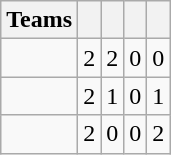<table class="wikitable" style="text-align: center;">
<tr>
<th>Teams</th>
<th></th>
<th></th>
<th></th>
<th></th>
</tr>
<tr>
<td></td>
<td>2</td>
<td>2</td>
<td>0</td>
<td>0</td>
</tr>
<tr>
<td></td>
<td>2</td>
<td>1</td>
<td>0</td>
<td>1</td>
</tr>
<tr>
<td></td>
<td>2</td>
<td>0</td>
<td>0</td>
<td>2</td>
</tr>
</table>
